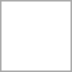<table style="text-align:center; border:1px solid darkgrey;">
<tr>
<td></td>
<td>        </td>
<td></td>
</tr>
<tr>
<td></td>
<td>        </td>
<td></td>
</tr>
</table>
